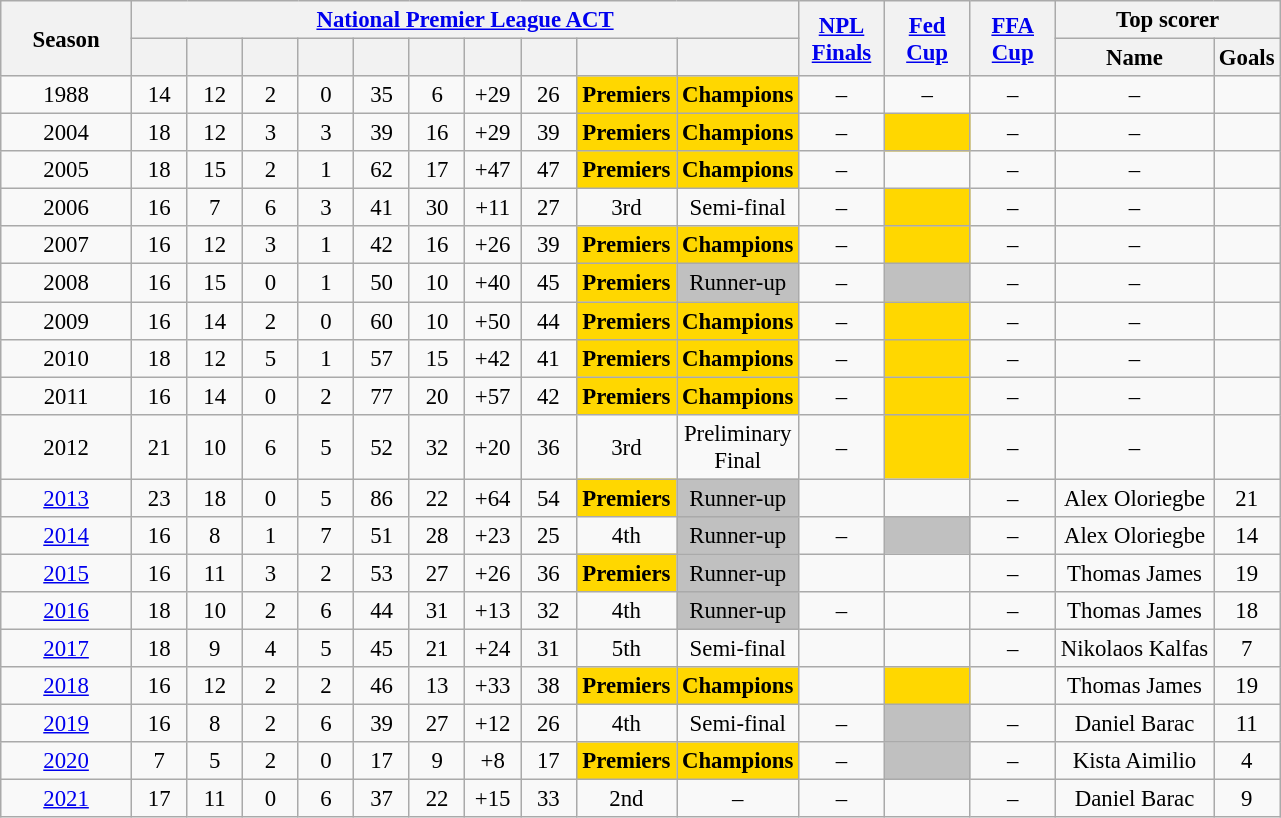<table class="wikitable" style="text-align:center;font-size:95%;">
<tr>
<th rowspan="2" style="width:80px">Season</th>
<th colspan="10"><a href='#'>National Premier League ACT</a></th>
<th rowspan="2" width="50px"><a href='#'>NPL<br>Finals</a></th>
<th rowspan="2" width="50px"><a href='#'>Fed<br>Cup</a></th>
<th rowspan="2" width="50px"><a href='#'>FFA<br>Cup</a></th>
<th colspan="2">Top scorer</th>
</tr>
<tr>
<th width=30></th>
<th width=30></th>
<th width=30></th>
<th width=30></th>
<th width=30></th>
<th width=30></th>
<th width=30></th>
<th width=30></th>
<th width=60></th>
<th width=60></th>
<th>Name</th>
<th>Goals</th>
</tr>
<tr>
<td 1988 Capital Football season#1988 National Premier League ACT>1988</td>
<td>14</td>
<td>12</td>
<td>2</td>
<td>0</td>
<td>35</td>
<td>6</td>
<td>+29</td>
<td>26</td>
<td bgcolor="gold"><strong>Premiers</strong></td>
<td bgcolor="gold"><strong>Champions</strong></td>
<td>–</td>
<td>–</td>
<td>–</td>
<td>–</td>
<td></td>
</tr>
<tr>
<td 2004 Capital Football season#2004 National Premier League ACT>2004</td>
<td>18</td>
<td>12</td>
<td>3</td>
<td>3</td>
<td>39</td>
<td>16</td>
<td>+29</td>
<td>39</td>
<td bgcolor="gold"><strong>Premiers</strong></td>
<td bgcolor="gold"><strong>Champions</strong></td>
<td>–</td>
<td bgcolor="gold"><strong></strong></td>
<td>–</td>
<td>–</td>
<td></td>
</tr>
<tr>
<td 2005 Capital Football season#2005 National Premier League ACT>2005</td>
<td>18</td>
<td>15</td>
<td>2</td>
<td>1</td>
<td>62</td>
<td>17</td>
<td>+47</td>
<td>47</td>
<td bgcolor="gold"><strong>Premiers</strong></td>
<td bgcolor="gold"><strong>Champions</strong></td>
<td>–</td>
<td></td>
<td>–</td>
<td>–</td>
<td></td>
</tr>
<tr>
<td 2006 Capital Football season#2006 National Premier League ACT>2006</td>
<td>16</td>
<td>7</td>
<td>6</td>
<td>3</td>
<td>41</td>
<td>30</td>
<td>+11</td>
<td>27</td>
<td>3rd</td>
<td>Semi-final</td>
<td>–</td>
<td bgcolor="gold"><strong></strong></td>
<td>–</td>
<td>–</td>
<td></td>
</tr>
<tr>
<td 2007 Capital Football season#2007 National Premier League ACT>2007</td>
<td>16</td>
<td>12</td>
<td>3</td>
<td>1</td>
<td>42</td>
<td>16</td>
<td>+26</td>
<td>39</td>
<td bgcolor="gold"><strong>Premiers</strong></td>
<td bgcolor="gold"><strong>Champions</strong></td>
<td>–</td>
<td bgcolor="gold"><strong></strong></td>
<td>–</td>
<td>–</td>
<td></td>
</tr>
<tr>
<td 2008 Capital Football season#2008 National Premier League ACT>2008</td>
<td>16</td>
<td>15</td>
<td>0</td>
<td>1</td>
<td>50</td>
<td>10</td>
<td>+40</td>
<td>45</td>
<td bgcolor="gold"><strong>Premiers</strong></td>
<td bgcolor="silver">Runner-up</td>
<td>–</td>
<td bgcolor="silver"></td>
<td>–</td>
<td>–</td>
<td></td>
</tr>
<tr>
<td 2009 Capital Football season#2009 National Premier League ACT>2009</td>
<td>16</td>
<td>14</td>
<td>2</td>
<td>0</td>
<td>60</td>
<td>10</td>
<td>+50</td>
<td>44</td>
<td bgcolor="gold"><strong>Premiers</strong></td>
<td bgcolor="gold"><strong>Champions</strong></td>
<td>–</td>
<td bgcolor="gold"><strong></strong></td>
<td>–</td>
<td>–</td>
<td></td>
</tr>
<tr>
<td 2010 Capital Football season#2010 National Premier League ACT>2010</td>
<td>18</td>
<td>12</td>
<td>5</td>
<td>1</td>
<td>57</td>
<td>15</td>
<td>+42</td>
<td>41</td>
<td bgcolor="gold"><strong>Premiers</strong></td>
<td bgcolor="gold"><strong>Champions</strong></td>
<td>–</td>
<td bgcolor="gold"><strong></strong></td>
<td>–</td>
<td>–</td>
<td></td>
</tr>
<tr>
<td 2011 Capital Football season#2011 National Premier League ACT>2011</td>
<td>16</td>
<td>14</td>
<td>0</td>
<td>2</td>
<td>77</td>
<td>20</td>
<td>+57</td>
<td>42</td>
<td bgcolor="gold"><strong>Premiers</strong></td>
<td bgcolor="gold"><strong>Champions</strong></td>
<td>–</td>
<td bgcolor="gold"><strong></strong></td>
<td>–</td>
<td>–</td>
<td></td>
</tr>
<tr>
<td 2012 Capital Football season#2012 National Premier League ACT>2012</td>
<td>21</td>
<td>10</td>
<td>6</td>
<td>5</td>
<td>52</td>
<td>32</td>
<td>+20</td>
<td>36</td>
<td>3rd</td>
<td>Preliminary Final</td>
<td>–</td>
<td bgcolor="gold"><strong></strong></td>
<td>–</td>
<td>–</td>
<td></td>
</tr>
<tr>
<td><a href='#'>2013</a></td>
<td>23</td>
<td>18</td>
<td>0</td>
<td>5</td>
<td>86</td>
<td>22</td>
<td>+64</td>
<td>54</td>
<td bgcolor="gold"><strong>Premiers</strong></td>
<td bgcolor="silver">Runner-up</td>
<td></td>
<td></td>
<td>–</td>
<td>Alex Oloriegbe</td>
<td>21</td>
</tr>
<tr>
<td><a href='#'>2014</a></td>
<td>16</td>
<td>8</td>
<td>1</td>
<td>7</td>
<td>51</td>
<td>28</td>
<td>+23</td>
<td>25</td>
<td>4th</td>
<td bgcolor="silver">Runner-up</td>
<td>–</td>
<td bgcolor="silver"></td>
<td>–</td>
<td>Alex Oloriegbe</td>
<td>14</td>
</tr>
<tr>
<td><a href='#'>2015</a></td>
<td>16</td>
<td>11</td>
<td>3</td>
<td>2</td>
<td>53</td>
<td>27</td>
<td>+26</td>
<td>36</td>
<td bgcolor="gold"><strong>Premiers</strong></td>
<td bgcolor="silver">Runner-up</td>
<td></td>
<td></td>
<td>–</td>
<td>Thomas James</td>
<td>19</td>
</tr>
<tr>
<td><a href='#'>2016</a></td>
<td>18</td>
<td>10</td>
<td>2</td>
<td>6</td>
<td>44</td>
<td>31</td>
<td>+13</td>
<td>32</td>
<td>4th</td>
<td bgcolor="silver">Runner-up</td>
<td>–</td>
<td></td>
<td>–</td>
<td>Thomas James</td>
<td>18</td>
</tr>
<tr>
<td><a href='#'>2017</a></td>
<td>18</td>
<td>9</td>
<td>4</td>
<td>5</td>
<td>45</td>
<td>21</td>
<td>+24</td>
<td>31</td>
<td>5th</td>
<td>Semi-final</td>
<td></td>
<td></td>
<td>–</td>
<td>Nikolaos Kalfas</td>
<td>7</td>
</tr>
<tr>
<td><a href='#'>2018</a></td>
<td>16</td>
<td>12</td>
<td>2</td>
<td>2</td>
<td>46</td>
<td>13</td>
<td>+33</td>
<td>38</td>
<td bgcolor="gold"><strong>Premiers</strong></td>
<td bgcolor="gold"><strong>Champions</strong></td>
<td></td>
<td bgcolor="gold"><strong></strong></td>
<td></td>
<td>Thomas James</td>
<td>19</td>
</tr>
<tr>
<td><a href='#'>2019</a></td>
<td>16</td>
<td>8</td>
<td>2</td>
<td>6</td>
<td>39</td>
<td>27</td>
<td>+12</td>
<td>26</td>
<td>4th</td>
<td>Semi-final</td>
<td>–</td>
<td bgcolor="silver"></td>
<td>–</td>
<td>Daniel Barac</td>
<td>11</td>
</tr>
<tr>
<td><a href='#'>2020</a></td>
<td>7</td>
<td>5</td>
<td>2</td>
<td>0</td>
<td>17</td>
<td>9</td>
<td>+8</td>
<td>17</td>
<td bgcolor="gold"><strong>Premiers</strong></td>
<td bgcolor="gold"><strong>Champions</strong></td>
<td>–</td>
<td bgcolor="silver"></td>
<td>–</td>
<td>Kista Aimilio</td>
<td>4</td>
</tr>
<tr>
<td><a href='#'>2021</a></td>
<td>17</td>
<td>11</td>
<td>0</td>
<td>6</td>
<td>37</td>
<td>22</td>
<td>+15</td>
<td>33</td>
<td>2nd</td>
<td>–</td>
<td>–</td>
<td></td>
<td>–</td>
<td>Daniel Barac</td>
<td>9</td>
</tr>
</table>
